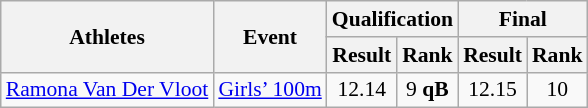<table class="wikitable" border="1" style="font-size:90%">
<tr>
<th rowspan=2>Athletes</th>
<th rowspan=2>Event</th>
<th colspan=2>Qualification</th>
<th colspan=2>Final</th>
</tr>
<tr>
<th>Result</th>
<th>Rank</th>
<th>Result</th>
<th>Rank</th>
</tr>
<tr>
<td><a href='#'>Ramona Van Der Vloot</a></td>
<td><a href='#'>Girls’ 100m</a></td>
<td align=center>12.14</td>
<td align=center>9 <strong>qB</strong></td>
<td align=center>12.15</td>
<td align=center>10</td>
</tr>
</table>
